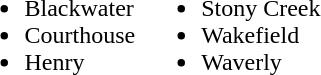<table border="0">
<tr>
<td valign="top"><br><ul><li>Blackwater</li><li>Courthouse</li><li>Henry</li></ul></td>
<td valign="top"><br><ul><li>Stony Creek</li><li>Wakefield</li><li>Waverly</li></ul></td>
</tr>
</table>
